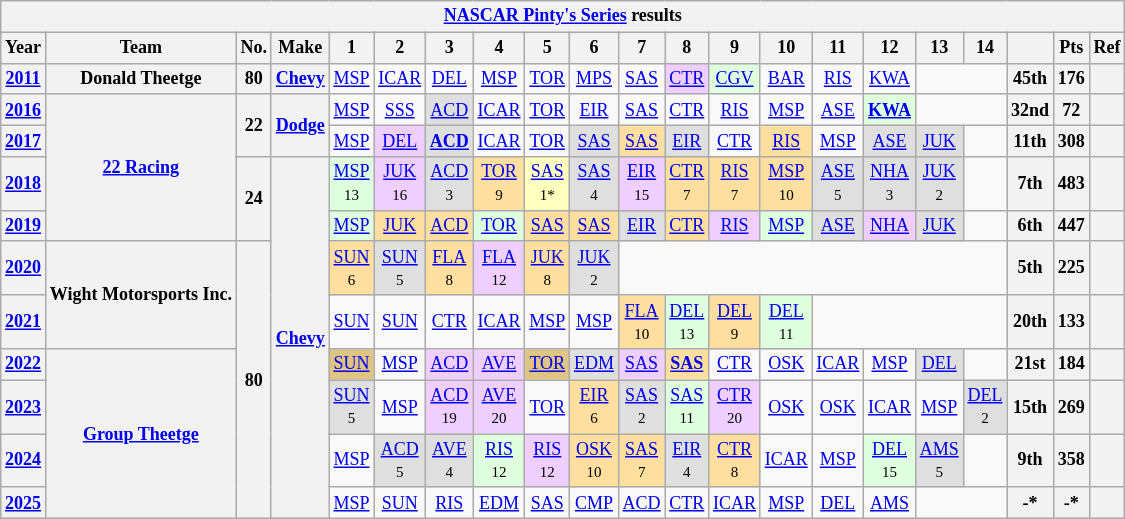<table class="wikitable" style="text-align:center; font-size:75%">
<tr>
<th colspan="21"><a href='#'>NASCAR Pinty's Series</a> results</th>
</tr>
<tr>
<th>Year</th>
<th>Team</th>
<th>No.</th>
<th>Make</th>
<th>1</th>
<th>2</th>
<th>3</th>
<th>4</th>
<th>5</th>
<th>6</th>
<th>7</th>
<th>8</th>
<th>9</th>
<th>10</th>
<th>11</th>
<th>12</th>
<th>13</th>
<th>14</th>
<th></th>
<th>Pts</th>
<th>Ref</th>
</tr>
<tr>
<th><a href='#'>2011</a></th>
<th>Donald Theetge</th>
<th>80</th>
<th><a href='#'>Chevy</a></th>
<td><a href='#'>MSP</a></td>
<td><a href='#'>ICAR</a></td>
<td><a href='#'>DEL</a></td>
<td><a href='#'>MSP</a></td>
<td><a href='#'>TOR</a></td>
<td><a href='#'>MPS</a></td>
<td><a href='#'>SAS</a></td>
<td style="background:#EFCFFF;"><a href='#'>CTR</a><br></td>
<td style="background:#DFFFDF;"><a href='#'>CGV</a><br></td>
<td><a href='#'>BAR</a></td>
<td><a href='#'>RIS</a></td>
<td><a href='#'>KWA</a></td>
<td colspan="2"></td>
<th>45th</th>
<th>176</th>
<th></th>
</tr>
<tr>
<th><a href='#'>2016</a></th>
<th rowspan=4><a href='#'>22 Racing</a></th>
<th rowspan=2>22</th>
<th rowspan=2><a href='#'>Dodge</a></th>
<td><a href='#'>MSP</a></td>
<td><a href='#'>SSS</a></td>
<td style="background:#DFDFDF;"><a href='#'>ACD</a><br></td>
<td><a href='#'>ICAR</a></td>
<td><a href='#'>TOR</a></td>
<td><a href='#'>EIR</a></td>
<td><a href='#'>SAS</a></td>
<td><a href='#'>CTR</a></td>
<td><a href='#'>RIS</a></td>
<td><a href='#'>MSP</a></td>
<td><a href='#'>ASE</a></td>
<td style="background:#DFFFDF;"><strong><a href='#'>KWA</a></strong><br></td>
<td colspan="2"></td>
<th>32nd</th>
<th>72</th>
<th></th>
</tr>
<tr>
<th><a href='#'>2017</a></th>
<td><a href='#'>MSP</a></td>
<td style="background:#EFCFFF;"><a href='#'>DEL</a><br></td>
<td style="background:#DFDFDF;"><strong><a href='#'>ACD</a></strong><br></td>
<td><a href='#'>ICAR</a></td>
<td><a href='#'>TOR</a></td>
<td style="background:#DFDFDF;"><a href='#'>SAS</a><br></td>
<td style="background:#FFDF9F;"><a href='#'>SAS</a><br></td>
<td style="background:#DFDFDF;"><a href='#'>EIR</a><br></td>
<td><a href='#'>CTR</a></td>
<td style="background:#FFDF9F;"><a href='#'>RIS</a><br></td>
<td><a href='#'>MSP</a></td>
<td style="background:#DFDFDF;"><a href='#'>ASE</a><br></td>
<td style="background:#DFDFDF;"><a href='#'>JUK</a><br></td>
<td></td>
<th>11th</th>
<th>308</th>
<th></th>
</tr>
<tr>
<th><a href='#'>2018</a></th>
<th rowspan=2>24</th>
<th rowspan="8"><a href='#'>Chevy</a></th>
<td style="background:#DFFFDF;"><a href='#'>MSP</a><br><small>13</small></td>
<td style="background:#EFCFFF;"><a href='#'>JUK</a><br><small>16</small></td>
<td style="background:#DFDFDF;"><a href='#'>ACD</a><br><small>3</small></td>
<td style="background:#FFDF9F;"><a href='#'>TOR</a><br><small>9</small></td>
<td style="background:#FFFFBF;"><a href='#'>SAS</a><br><small>1*</small></td>
<td style="background:#DFDFDF;"><a href='#'>SAS</a><br><small>4</small></td>
<td style="background:#EFCFFF;"><a href='#'>EIR</a><br><small>15</small></td>
<td style="background:#FFDF9F;"><a href='#'>CTR</a><br><small>7</small></td>
<td style="background:#FFDF9F;"><a href='#'>RIS</a><br><small>7</small></td>
<td style="background:#FFDF9F;"><a href='#'>MSP</a><br><small>10</small></td>
<td style="background:#DFDFDF;"><a href='#'>ASE</a><br><small>5</small></td>
<td style="background:#DFDFDF;"><a href='#'>NHA</a><br><small>3</small></td>
<td style="background:#DFDFDF;"><a href='#'>JUK</a><br><small>2</small></td>
<td></td>
<th>7th</th>
<th>483</th>
<th></th>
</tr>
<tr>
<th><a href='#'>2019</a></th>
<td style="background:#DFFFDF;"><a href='#'>MSP</a><br></td>
<td style="background:#FFDF9F;"><a href='#'>JUK</a><br></td>
<td style="background:#FFDF9F;"><a href='#'>ACD</a><br></td>
<td style="background:#DFFFDF;"><a href='#'>TOR</a><br></td>
<td style="background:#FFDF9F;"><a href='#'>SAS</a><br></td>
<td style="background:#FFDF9F;"><a href='#'>SAS</a><br></td>
<td style="background:#DFDFDF;"><a href='#'>EIR</a><br></td>
<td style="background:#FFDF9F;"><a href='#'>CTR</a><br></td>
<td style="background:#EFCFFF;"><a href='#'>RIS</a><br></td>
<td style="background:#DFFFDF;"><a href='#'>MSP</a><br></td>
<td style="background:#DFDFDF;"><a href='#'>ASE</a><br></td>
<td style="background:#EFCFFF;"><a href='#'>NHA</a><br></td>
<td style="background:#DFDFDF;"><a href='#'>JUK</a><br></td>
<td></td>
<th>6th</th>
<th>447</th>
<th></th>
</tr>
<tr>
<th><a href='#'>2020</a></th>
<th rowspan=2>Wight Motorsports Inc.</th>
<th rowspan="6">80</th>
<td style="background:#FFDF9F;"><a href='#'>SUN</a><br><small>6</small></td>
<td style="background:#DFDFDF;"><a href='#'>SUN</a><br><small>5</small></td>
<td style="background:#FFDF9F;"><a href='#'>FLA</a><br><small>8</small></td>
<td style="background:#EFCFFF;"><a href='#'>FLA</a><br><small>12</small></td>
<td style="background:#FFDF9F;"><a href='#'>JUK</a><br><small>8</small></td>
<td style="background:#DFDFDF;"><a href='#'>JUK</a><br><small>2</small></td>
<td colspan="8"></td>
<th>5th</th>
<th>225</th>
<th></th>
</tr>
<tr>
<th><a href='#'>2021</a></th>
<td><a href='#'>SUN</a></td>
<td><a href='#'>SUN</a></td>
<td><a href='#'>CTR</a></td>
<td><a href='#'>ICAR</a></td>
<td><a href='#'>MSP</a></td>
<td><a href='#'>MSP</a></td>
<td style="background:#FFDF9F;"><a href='#'>FLA</a><br><small>10</small></td>
<td style="background:#DFFFDF;"><a href='#'>DEL</a><br><small>13</small></td>
<td style="background:#FFDF9F;"><a href='#'>DEL</a><br><small>9</small></td>
<td style="background:#DFFFDF;"><a href='#'>DEL</a><br><small>11</small></td>
<td colspan="4"></td>
<th>20th</th>
<th>133</th>
<th></th>
</tr>
<tr>
<th><a href='#'>2022</a></th>
<th rowspan="4"><a href='#'>Group Theetge</a></th>
<td style="background:#DFC484;"><a href='#'>SUN</a><br></td>
<td><a href='#'>MSP</a></td>
<td style="background:#EFCFFF;"><a href='#'>ACD</a><br></td>
<td style="background:#EFCFFF;"><a href='#'>AVE</a><br></td>
<td style="background:#DFC484;"><a href='#'>TOR</a><br></td>
<td style="background:#DFDFDF;"><a href='#'>EDM</a><br></td>
<td style="background:#EFCFFF;"><a href='#'>SAS</a><br></td>
<td style="background:#FFDF9F;"><strong><a href='#'>SAS</a></strong><br></td>
<td><a href='#'>CTR</a></td>
<td><a href='#'>OSK</a></td>
<td><a href='#'>ICAR</a></td>
<td><a href='#'>MSP</a></td>
<td style="background:#DFDFDF;"><a href='#'>DEL</a><br></td>
<td></td>
<th>21st</th>
<th>184</th>
<th></th>
</tr>
<tr>
<th><a href='#'>2023</a></th>
<td style="background:#DFDFDF;"><a href='#'>SUN</a><br><small>5</small></td>
<td><a href='#'>MSP</a></td>
<td style="background:#EFCFFF;"><a href='#'>ACD</a><br><small>19</small></td>
<td style="background:#EFCFFF;"><a href='#'>AVE</a><br><small>20</small></td>
<td><a href='#'>TOR</a></td>
<td style="background:#FFDF9F;"><a href='#'>EIR</a><br><small>6</small></td>
<td style="background:#DFDFDF;"><a href='#'>SAS</a><br><small>2</small></td>
<td style="background:#DFFFDF;"><a href='#'>SAS</a><br><small>11</small></td>
<td style="background:#EFCFFF;"><a href='#'>CTR</a><br><small>20</small></td>
<td><a href='#'>OSK</a></td>
<td><a href='#'>OSK</a></td>
<td><a href='#'>ICAR</a></td>
<td><a href='#'>MSP</a></td>
<td style="background:#DFDFDF;"><a href='#'>DEL</a><br><small>2</small></td>
<th>15th</th>
<th>269</th>
<th></th>
</tr>
<tr>
<th><a href='#'>2024</a></th>
<td><a href='#'>MSP</a></td>
<td style="background:#DFDFDF;"><a href='#'>ACD</a><br><small>5</small></td>
<td style="background:#DFDFDF;"><a href='#'>AVE</a><br><small>4</small></td>
<td style="background:#DFFFDF;"><a href='#'>RIS</a><br><small>12</small></td>
<td style="background:#EFCFFF;"><a href='#'>RIS</a><br><small>12</small></td>
<td style="background:#FFDF9F;"><a href='#'>OSK</a><br><small>10</small></td>
<td style="background:#FFDF9F;"><a href='#'>SAS</a><br><small>7</small></td>
<td style="background:#DFDFDF;"><a href='#'>EIR</a><br><small>4</small></td>
<td style="background:#FFDF9F;"><a href='#'>CTR</a><br><small>8</small></td>
<td><a href='#'>ICAR</a></td>
<td><a href='#'>MSP</a></td>
<td style="background:#DFFFDF;"><a href='#'>DEL</a><br><small>15</small></td>
<td style="background:#DFDFDF;"><a href='#'>AMS</a><br><small>5</small></td>
<td></td>
<th>9th</th>
<th>358</th>
<th></th>
</tr>
<tr>
<th><a href='#'>2025</a></th>
<td><a href='#'>MSP</a></td>
<td><a href='#'>SUN</a></td>
<td><a href='#'>RIS</a></td>
<td><a href='#'>EDM</a></td>
<td><a href='#'>SAS</a></td>
<td><a href='#'>CMP</a></td>
<td><a href='#'>ACD</a></td>
<td><a href='#'>CTR</a></td>
<td><a href='#'>ICAR</a></td>
<td><a href='#'>MSP</a></td>
<td><a href='#'>DEL</a></td>
<td><a href='#'>AMS</a></td>
<td colspan="2"></td>
<th>-*</th>
<th>-*</th>
<th></th>
</tr>
</table>
